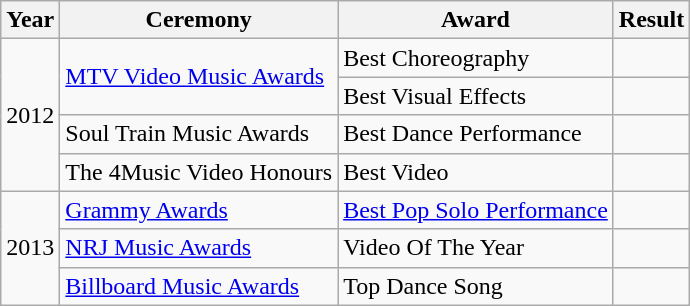<table class="wikitable">
<tr>
<th>Year</th>
<th>Ceremony</th>
<th>Award</th>
<th>Result</th>
</tr>
<tr>
<td rowspan="4">2012</td>
<td rowspan="2"><a href='#'>MTV Video Music Awards</a></td>
<td>Best Choreography</td>
<td></td>
</tr>
<tr>
<td>Best Visual Effects</td>
<td></td>
</tr>
<tr>
<td>Soul Train Music Awards</td>
<td>Best Dance Performance</td>
<td></td>
</tr>
<tr>
<td>The 4Music Video Honours</td>
<td>Best Video</td>
<td></td>
</tr>
<tr>
<td rowspan="3">2013</td>
<td><a href='#'>Grammy Awards</a></td>
<td><a href='#'>Best Pop Solo Performance</a></td>
<td></td>
</tr>
<tr>
<td><a href='#'>NRJ Music Awards</a></td>
<td>Video Of The Year</td>
<td></td>
</tr>
<tr>
<td><a href='#'>Billboard Music Awards</a></td>
<td>Top Dance Song</td>
<td></td>
</tr>
</table>
